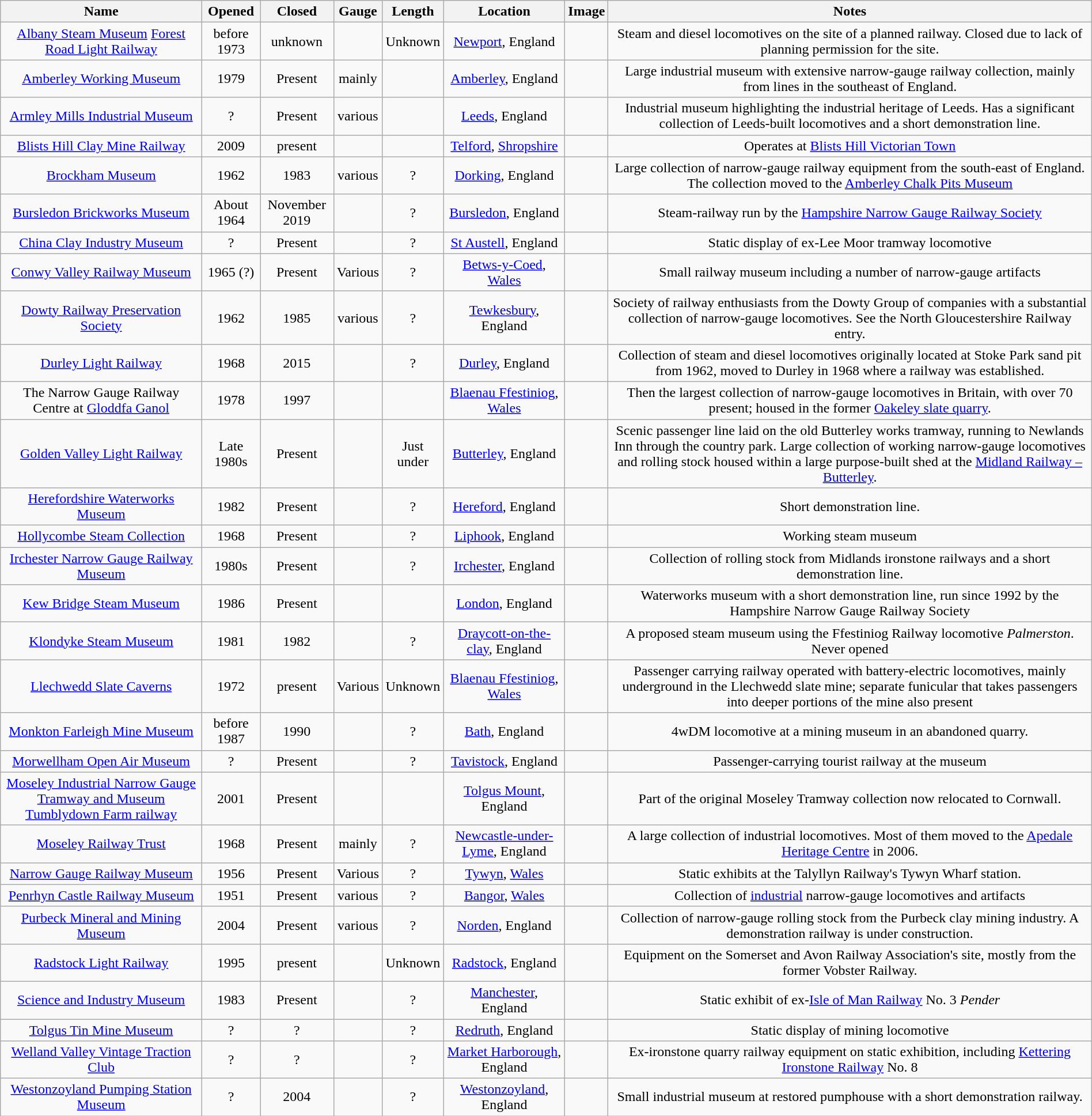<table class="sortable wikitable" style="margin: 0 auto; text-align:center;"|+ style="margin:inherit; padding-bottom:0.25em">
<tr>
<th>Name</th>
<th>Opened</th>
<th>Closed</th>
<th>Gauge</th>
<th>Length</th>
<th>Location</th>
<th>Image</th>
<th>Notes</th>
</tr>
<tr>
<td><a href='#'>Albany Steam Museum</a> <a href='#'>Forest Road Light Railway</a></td>
<td>before 1973</td>
<td>unknown</td>
<td></td>
<td>Unknown</td>
<td><a href='#'>Newport</a>, England</td>
<td></td>
<td>Steam and diesel locomotives on the site of a planned railway. Closed due to lack of planning permission for the site.</td>
</tr>
<tr>
<td><a href='#'>Amberley Working Museum</a></td>
<td>1979</td>
<td>Present</td>
<td>mainly </td>
<td></td>
<td><a href='#'>Amberley</a>, England</td>
<td></td>
<td>Large industrial museum with extensive narrow-gauge railway collection, mainly from lines in the southeast of England.</td>
</tr>
<tr>
<td><a href='#'>Armley Mills Industrial Museum</a></td>
<td>?</td>
<td>Present</td>
<td>various</td>
<td></td>
<td><a href='#'>Leeds</a>, England</td>
<td></td>
<td>Industrial museum highlighting the industrial heritage of Leeds. Has a significant collection of Leeds-built locomotives and a short demonstration line.</td>
</tr>
<tr>
<td><a href='#'>Blists Hill Clay Mine Railway</a></td>
<td>2009</td>
<td>present</td>
<td></td>
<td></td>
<td><a href='#'>Telford</a>, <a href='#'>Shropshire</a></td>
<td></td>
<td>Operates at <a href='#'>Blists Hill Victorian Town</a></td>
</tr>
<tr>
<td><a href='#'>Brockham Museum</a></td>
<td>1962</td>
<td>1983</td>
<td>various</td>
<td>?</td>
<td><a href='#'>Dorking</a>, England</td>
<td></td>
<td>Large collection of narrow-gauge railway equipment from the south-east of England. The collection moved to the <a href='#'>Amberley Chalk Pits Museum</a></td>
</tr>
<tr>
<td><a href='#'>Bursledon Brickworks Museum</a></td>
<td>About 1964</td>
<td>November 2019</td>
<td></td>
<td>?</td>
<td><a href='#'>Bursledon</a>, England</td>
<td></td>
<td>Steam-railway run by the <a href='#'>Hampshire Narrow Gauge Railway Society</a></td>
</tr>
<tr>
<td><a href='#'>China Clay Industry Museum</a></td>
<td>?</td>
<td>Present</td>
<td></td>
<td>?</td>
<td><a href='#'>St Austell</a>, England</td>
<td></td>
<td>Static display of ex-Lee Moor tramway locomotive</td>
</tr>
<tr>
<td><a href='#'>Conwy Valley Railway Museum</a></td>
<td>1965 (?)</td>
<td>Present</td>
<td>Various</td>
<td>?</td>
<td><a href='#'>Betws-y-Coed</a>, <a href='#'>Wales</a></td>
<td></td>
<td>Small railway museum including a number of narrow-gauge artifacts</td>
</tr>
<tr>
<td><a href='#'>Dowty Railway Preservation Society</a></td>
<td>1962</td>
<td>1985</td>
<td>various</td>
<td>?</td>
<td><a href='#'>Tewkesbury</a>, England</td>
<td></td>
<td>Society of railway enthusiasts from the Dowty Group of companies with a substantial collection of narrow-gauge locomotives. See the North Gloucestershire Railway entry.</td>
</tr>
<tr>
<td><a href='#'>Durley Light Railway</a></td>
<td>1968</td>
<td>2015</td>
<td></td>
<td>?</td>
<td><a href='#'>Durley</a>, England</td>
<td></td>
<td>Collection of steam and diesel locomotives originally located at Stoke Park sand pit from 1962, moved to Durley in 1968 where a railway was established.</td>
</tr>
<tr>
<td>The Narrow Gauge Railway Centre at <a href='#'>Gloddfa Ganol</a></td>
<td>1978</td>
<td>1997</td>
<td></td>
<td></td>
<td><a href='#'>Blaenau Ffestiniog</a>, <a href='#'>Wales</a></td>
<td></td>
<td>Then the largest collection of narrow-gauge locomotives in Britain, with over 70 present; housed in the former <a href='#'>Oakeley slate quarry</a>.</td>
</tr>
<tr>
<td><a href='#'>Golden Valley Light Railway</a></td>
<td>Late 1980s</td>
<td>Present</td>
<td></td>
<td>Just under </td>
<td><a href='#'>Butterley</a>, England</td>
<td></td>
<td>Scenic passenger line laid on the old Butterley works tramway, running to Newlands Inn through the country park. Large collection of working narrow-gauge locomotives and rolling stock housed within a large purpose-built shed at the <a href='#'>Midland Railway – Butterley</a>.</td>
</tr>
<tr>
<td><a href='#'>Herefordshire Waterworks Museum</a></td>
<td>1982</td>
<td>Present</td>
<td></td>
<td>?</td>
<td><a href='#'>Hereford</a>, England</td>
<td></td>
<td>Short demonstration line.</td>
</tr>
<tr>
<td><a href='#'>Hollycombe Steam Collection</a></td>
<td>1968</td>
<td>Present</td>
<td></td>
<td>?</td>
<td><a href='#'>Liphook</a>, England</td>
<td></td>
<td>Working steam museum</td>
</tr>
<tr>
<td><a href='#'>Irchester Narrow Gauge Railway Museum</a></td>
<td>1980s</td>
<td>Present</td>
<td></td>
<td>?</td>
<td><a href='#'>Irchester</a>, England</td>
<td></td>
<td>Collection of rolling stock from Midlands ironstone railways and a short demonstration line.</td>
</tr>
<tr>
<td><a href='#'>Kew Bridge Steam Museum</a></td>
<td>1986</td>
<td>Present</td>
<td></td>
<td></td>
<td><a href='#'>London</a>, England</td>
<td></td>
<td>Waterworks museum with a short demonstration line, run since 1992 by the Hampshire Narrow Gauge Railway Society</td>
</tr>
<tr>
<td><a href='#'>Klondyke Steam Museum</a></td>
<td>1981</td>
<td>1982</td>
<td></td>
<td>?</td>
<td><a href='#'>Draycott-on-the-clay</a>, England</td>
<td></td>
<td>A proposed steam museum using the Ffestiniog Railway locomotive <em>Palmerston</em>. Never opened</td>
</tr>
<tr>
<td><a href='#'>Llechwedd Slate Caverns</a></td>
<td>1972</td>
<td>present</td>
<td>Various</td>
<td>Unknown</td>
<td><a href='#'>Blaenau Ffestiniog</a>, <a href='#'>Wales</a></td>
<td></td>
<td>Passenger carrying railway operated with battery-electric locomotives, mainly underground in the Llechwedd slate mine; separate funicular that takes passengers into deeper portions of the mine also present</td>
</tr>
<tr>
<td><a href='#'>Monkton Farleigh Mine Museum</a></td>
<td>before 1987</td>
<td>1990</td>
<td></td>
<td>?</td>
<td><a href='#'>Bath</a>, England</td>
<td></td>
<td>4wDM locomotive at a mining museum in an abandoned quarry.</td>
</tr>
<tr>
<td><a href='#'>Morwellham Open Air Museum</a></td>
<td>?</td>
<td>Present</td>
<td></td>
<td>?</td>
<td><a href='#'>Tavistock</a>, England</td>
<td></td>
<td>Passenger-carrying tourist railway at the museum</td>
</tr>
<tr>
<td><a href='#'>Moseley Industrial Narrow Gauge Tramway and Museum</a> <a href='#'>Tumblydown Farm railway</a></td>
<td>2001</td>
<td>Present</td>
<td></td>
<td></td>
<td><a href='#'>Tolgus Mount</a>, England</td>
<td></td>
<td>Part of the original Moseley Tramway collection now relocated to Cornwall.</td>
</tr>
<tr>
<td><a href='#'>Moseley Railway Trust</a></td>
<td>1968</td>
<td>Present</td>
<td>mainly </td>
<td>?</td>
<td><a href='#'>Newcastle-under-Lyme</a>, England</td>
<td></td>
<td>A large collection of industrial locomotives. Most of them moved to the <a href='#'>Apedale Heritage Centre</a> in 2006.</td>
</tr>
<tr>
<td><a href='#'>Narrow Gauge Railway Museum</a></td>
<td>1956</td>
<td>Present</td>
<td>Various</td>
<td>?</td>
<td><a href='#'>Tywyn</a>, <a href='#'>Wales</a></td>
<td></td>
<td>Static exhibits at the Talyllyn Railway's Tywyn Wharf station.</td>
</tr>
<tr>
<td><a href='#'>Penrhyn Castle Railway Museum</a></td>
<td>1951</td>
<td>Present</td>
<td>various</td>
<td>?</td>
<td><a href='#'>Bangor</a>, <a href='#'>Wales</a></td>
<td></td>
<td>Collection of <a href='#'>industrial</a> narrow-gauge locomotives and artifacts</td>
</tr>
<tr>
<td><a href='#'>Purbeck Mineral and Mining Museum</a></td>
<td>2004</td>
<td>Present</td>
<td>various</td>
<td>?</td>
<td><a href='#'>Norden</a>, England</td>
<td></td>
<td>Collection of narrow-gauge rolling stock from the Purbeck clay mining industry. A demonstration railway is under construction.</td>
</tr>
<tr>
<td><a href='#'>Radstock Light Railway</a></td>
<td>1995</td>
<td>present</td>
<td></td>
<td>Unknown</td>
<td><a href='#'>Radstock</a>, England</td>
<td></td>
<td>Equipment on the Somerset and Avon Railway Association's site, mostly from the former Vobster Railway.</td>
</tr>
<tr>
<td><a href='#'>Science and Industry Museum</a></td>
<td>1983</td>
<td>Present</td>
<td></td>
<td>?</td>
<td><a href='#'>Manchester</a>, England</td>
<td></td>
<td>Static exhibit of ex-<a href='#'>Isle of Man Railway</a> No. 3 <em>Pender</em></td>
</tr>
<tr>
<td><a href='#'>Tolgus Tin Mine Museum</a></td>
<td>?</td>
<td>?</td>
<td></td>
<td>?</td>
<td><a href='#'>Redruth</a>, England</td>
<td></td>
<td>Static display of mining locomotive</td>
</tr>
<tr>
<td><a href='#'>Welland Valley Vintage Traction Club</a></td>
<td>?</td>
<td>?</td>
<td></td>
<td>?</td>
<td><a href='#'>Market Harborough</a>, England</td>
<td></td>
<td>Ex-ironstone quarry railway equipment on static exhibition, including <a href='#'>Kettering Ironstone Railway</a> No. 8</td>
</tr>
<tr>
<td><a href='#'>Westonzoyland Pumping Station Museum</a></td>
<td>?</td>
<td>2004</td>
<td></td>
<td>?</td>
<td><a href='#'>Westonzoyland</a>, England</td>
<td></td>
<td>Small industrial museum at restored pumphouse with a short demonstration railway.</td>
</tr>
</table>
